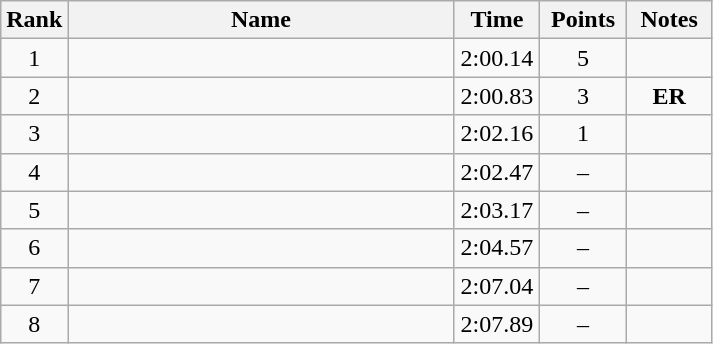<table class="wikitable" style="text-align:center">
<tr>
<th>Rank</th>
<th style="width:250px;">Name</th>
<th style="width:50px;">Time</th>
<th style="width:50px;">Points</th>
<th style="width:50px;">Notes</th>
</tr>
<tr>
<td>1</td>
<td style="text-align:left;"></td>
<td>2:00.14</td>
<td>5</td>
<td></td>
</tr>
<tr>
<td>2</td>
<td style="text-align:left;"> </td>
<td>2:00.83</td>
<td>3</td>
<td><span><strong>ER</strong></span></td>
</tr>
<tr>
<td>3</td>
<td style="text-align:left;"></td>
<td>2:02.16</td>
<td>1</td>
<td></td>
</tr>
<tr>
<td>4</td>
<td style="text-align:left;"> </td>
<td>2:02.47</td>
<td>–</td>
<td></td>
</tr>
<tr>
<td>5</td>
<td style="text-align:left;"> </td>
<td>2:03.17</td>
<td>–</td>
<td></td>
</tr>
<tr>
<td>6</td>
<td style="text-align:left;"></td>
<td>2:04.57</td>
<td>–</td>
<td></td>
</tr>
<tr>
<td>7</td>
<td style="text-align:left;"></td>
<td>2:07.04</td>
<td>–</td>
<td></td>
</tr>
<tr>
<td>8</td>
<td style="text-align:left;"> </td>
<td>2:07.89</td>
<td>–</td>
<td></td>
</tr>
</table>
